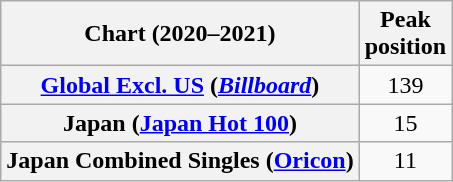<table class="wikitable sortable plainrowheaders" style="text-align:center">
<tr>
<th scope="col">Chart (2020–2021)</th>
<th scope="col">Peak<br>position</th>
</tr>
<tr>
<th scope="row"><a href='#'>Global Excl. US</a> (<em><a href='#'>Billboard</a></em>)</th>
<td>139</td>
</tr>
<tr>
<th scope="row">Japan (<a href='#'>Japan Hot 100</a>)</th>
<td>15</td>
</tr>
<tr>
<th scope="row">Japan Combined Singles (<a href='#'>Oricon</a>)</th>
<td>11</td>
</tr>
</table>
